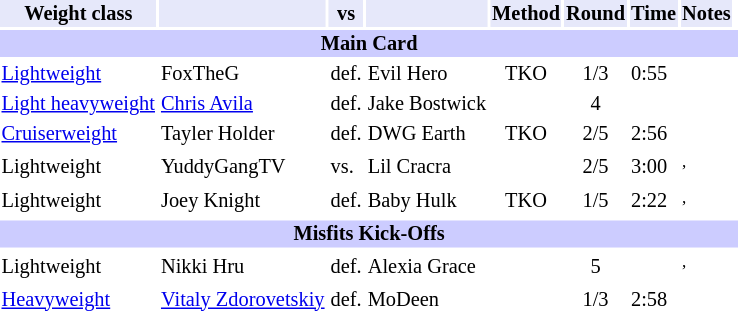<table class="toccolours" style="font-size: 85%;">
<tr>
<th style="background:#e6e8fa; color:#000; text-align:center;">Weight class</th>
<th style="background:#e6e8fa; color:#000; text-align:center;"></th>
<th style="background:#e6e8fa; color:#000; text-align:center;">vs</th>
<th style="background:#e6e8fa; color:#000; text-align:center;"></th>
<th style="background:#e6e8fa; color:#000; text-align:center;">Method</th>
<th style="background:#e6e8fa; color:#000; text-align:center;">Round</th>
<th style="background:#e6e8fa; color:#000; text-align:center;">Time</th>
<th style="background:#e6e8fa; color:#000; text-align:center;">Notes</th>
</tr>
<tr>
<th colspan="12" style="background-color: #ccccff;">Main Card</th>
</tr>
<tr>
<td><a href='#'>Lightweight</a></td>
<td>FoxTheG</td>
<td>def.</td>
<td>Evil Hero</td>
<td align="center">TKO</td>
<td align="center">1/3</td>
<td>0:55</td>
<td></td>
</tr>
<tr>
<td><a href='#'>Light heavyweight</a></td>
<td><a href='#'>Chris Avila</a></td>
<td>def.</td>
<td>Jake Bostwick</td>
<td align="center"></td>
<td align="center">4</td>
<td></td>
<td></td>
<td></td>
</tr>
<tr>
<td><a href='#'>Cruiserweight</a></td>
<td>Tayler Holder</td>
<td>def.</td>
<td>DWG Earth</td>
<td align="center">TKO</td>
<td align="center">2/5</td>
<td>2:56</td>
<td></td>
<td></td>
</tr>
<tr>
<td>Lightweight</td>
<td>YuddyGangTV</td>
<td>vs.</td>
<td>Lil Cracra</td>
<td align="center"></td>
<td align="center">2/5</td>
<td>3:00</td>
<td><sup>, </sup></td>
</tr>
<tr>
<td>Lightweight</td>
<td>Joey Knight</td>
<td>def.</td>
<td>Baby Hulk</td>
<td align="center">TKO</td>
<td align="center">1/5</td>
<td>2:22</td>
<td><sup>, </sup></td>
</tr>
<tr>
<th colspan="12" style="background-color: #ccccff;">Misfits Kick-Offs</th>
</tr>
<tr>
<td>Lightweight</td>
<td>Nikki Hru</td>
<td>def.</td>
<td>Alexia Grace</td>
<td align="center"></td>
<td align="center">5</td>
<td></td>
<td><sup>, </sup></td>
<td></td>
</tr>
<tr>
<td><a href='#'>Heavyweight</a></td>
<td><a href='#'>Vitaly Zdorovetskiy</a></td>
<td>def.</td>
<td>MoDeen</td>
<td align="center"></td>
<td align="center">1/3</td>
<td>2:58</td>
<td></td>
</tr>
</table>
